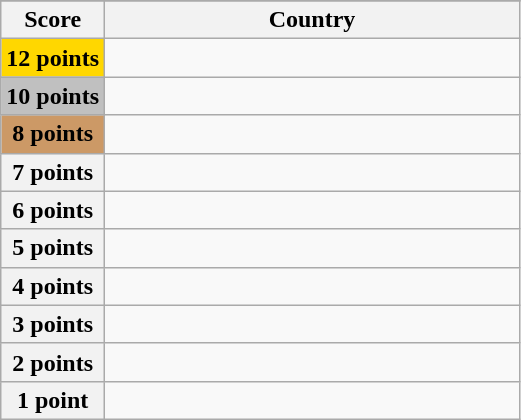<table class="wikitable">
<tr>
</tr>
<tr>
<th scope="col" width="20%">Score</th>
<th scope="col">Country</th>
</tr>
<tr>
<th scope="row" style="background:gold">12 points</th>
<td></td>
</tr>
<tr>
<th scope="row" style="background:silver">10 points</th>
<td></td>
</tr>
<tr>
<th scope="row" style="background:#CC9966">8 points</th>
<td></td>
</tr>
<tr>
<th scope="row">7 points</th>
<td></td>
</tr>
<tr>
<th scope="row">6 points</th>
<td></td>
</tr>
<tr>
<th scope="row">5 points</th>
<td></td>
</tr>
<tr>
<th scope="row">4 points</th>
<td></td>
</tr>
<tr>
<th scope="row">3 points</th>
<td></td>
</tr>
<tr>
<th scope="row">2 points</th>
<td></td>
</tr>
<tr>
<th scope="row">1 point</th>
<td></td>
</tr>
</table>
